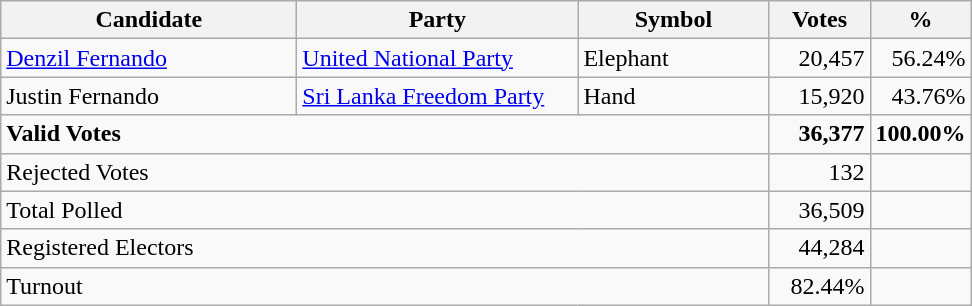<table class="wikitable" border="1" style="text-align:right;">
<tr>
<th align=left width="190">Candidate</th>
<th align=left width="180">Party</th>
<th align=left width="120">Symbol</th>
<th align=left width="60">Votes</th>
<th align=left width="60">%</th>
</tr>
<tr>
<td align=left><a href='#'>Denzil Fernando</a></td>
<td align=left><a href='#'>United National Party</a></td>
<td align=left>Elephant</td>
<td>20,457</td>
<td>56.24%</td>
</tr>
<tr>
<td align=left>Justin Fernando</td>
<td align=left><a href='#'>Sri Lanka Freedom Party</a></td>
<td align=left>Hand</td>
<td>15,920</td>
<td>43.76%</td>
</tr>
<tr>
<td align=left colspan=3><strong>Valid Votes</strong></td>
<td><strong>36,377</strong></td>
<td><strong>100.00%</strong></td>
</tr>
<tr>
<td align=left colspan=3>Rejected Votes</td>
<td>132</td>
<td></td>
</tr>
<tr>
<td align=left colspan=3>Total Polled</td>
<td>36,509</td>
<td></td>
</tr>
<tr>
<td align=left colspan=3>Registered Electors</td>
<td>44,284</td>
<td></td>
</tr>
<tr>
<td align=left colspan=3>Turnout</td>
<td>82.44%</td>
</tr>
</table>
